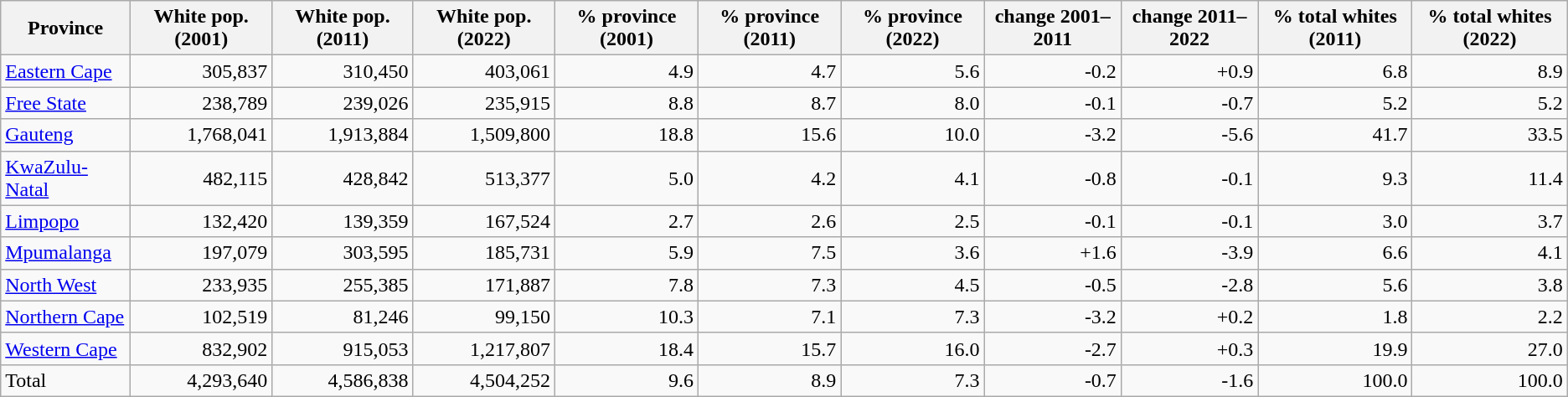<table class="wikitable sortable">
<tr>
<th>Province</th>
<th>White pop. (2001)</th>
<th>White pop. (2011)</th>
<th>White pop. (2022)</th>
<th>% province (2001)</th>
<th>% province (2011)</th>
<th>% province (2022)</th>
<th>change 2001–2011</th>
<th>change 2011–2022</th>
<th>% total whites (2011)</th>
<th>% total whites (2022)</th>
</tr>
<tr>
<td><a href='#'>Eastern Cape</a></td>
<td align=right>305,837</td>
<td align=right>310,450</td>
<td align=right>403,061</td>
<td align=right>4.9</td>
<td align=right>4.7</td>
<td align=right>5.6</td>
<td align=right>-0.2 </td>
<td align=right>+0.9 </td>
<td align=right>6.8</td>
<td align=right>8.9</td>
</tr>
<tr>
<td><a href='#'>Free State</a></td>
<td align=right>238,789</td>
<td align=right>239,026</td>
<td align=right>235,915</td>
<td align=right>8.8</td>
<td align=right>8.7</td>
<td align=right>8.0</td>
<td align=right>-0.1 </td>
<td align=right>-0.7 </td>
<td align=right>5.2</td>
<td align=right>5.2</td>
</tr>
<tr>
<td><a href='#'>Gauteng</a></td>
<td align=right>1,768,041</td>
<td align=right>1,913,884</td>
<td align=right>1,509,800</td>
<td align=right>18.8</td>
<td align=right>15.6</td>
<td align=right>10.0</td>
<td align=right>-3.2 </td>
<td align=right>-5.6 </td>
<td align=right>41.7</td>
<td align=right>33.5</td>
</tr>
<tr>
<td><a href='#'>KwaZulu-Natal</a></td>
<td align=right>482,115</td>
<td align=right>428,842</td>
<td align=right>513,377</td>
<td align=right>5.0</td>
<td align=right>4.2</td>
<td align=right>4.1</td>
<td align=right>-0.8 </td>
<td align=right>-0.1 </td>
<td align=right>9.3</td>
<td align=right>11.4</td>
</tr>
<tr>
<td><a href='#'>Limpopo</a></td>
<td align=right>132,420</td>
<td align=right>139,359</td>
<td align=right>167,524</td>
<td align=right>2.7</td>
<td align=right>2.6</td>
<td align=right>2.5</td>
<td align=right>-0.1 </td>
<td align=right>-0.1 </td>
<td align=right>3.0</td>
<td align=right>3.7</td>
</tr>
<tr>
<td><a href='#'>Mpumalanga</a></td>
<td align=right>197,079</td>
<td align=right>303,595</td>
<td align=right>185,731</td>
<td align=right>5.9</td>
<td align=right>7.5</td>
<td align=right>3.6</td>
<td align=right>+1.6 </td>
<td align=right>-3.9 </td>
<td align=right>6.6</td>
<td align=right>4.1</td>
</tr>
<tr>
<td><a href='#'>North West</a></td>
<td align=right>233,935</td>
<td align=right>255,385</td>
<td align=right>171,887</td>
<td align=right>7.8</td>
<td align=right>7.3</td>
<td align=right>4.5</td>
<td align=right>-0.5 </td>
<td align=right>-2.8 </td>
<td align=right>5.6</td>
<td align=right>3.8</td>
</tr>
<tr>
<td><a href='#'>Northern Cape</a></td>
<td align=right>102,519</td>
<td align=right>81,246</td>
<td align=right>99,150</td>
<td align=right>10.3</td>
<td align=right>7.1</td>
<td align=right>7.3</td>
<td align=right>-3.2 </td>
<td align=right>+0.2 </td>
<td align=right>1.8</td>
<td align=right>2.2</td>
</tr>
<tr>
<td><a href='#'>Western Cape</a></td>
<td align=right>832,902</td>
<td align=right>915,053</td>
<td align=right>1,217,807</td>
<td align=right>18.4</td>
<td align=right>15.7</td>
<td align=right>16.0</td>
<td align=right>-2.7 </td>
<td align=right>+0.3 </td>
<td align=right>19.9</td>
<td align=right>27.0</td>
</tr>
<tr>
<td>Total</td>
<td align=right>4,293,640</td>
<td align=right>4,586,838</td>
<td align=right>4,504,252</td>
<td align=right>9.6</td>
<td align=right>8.9</td>
<td align=right>7.3</td>
<td align=right>-0.7 </td>
<td align=right>-1.6 </td>
<td align=right>100.0</td>
<td align=right>100.0</td>
</tr>
</table>
